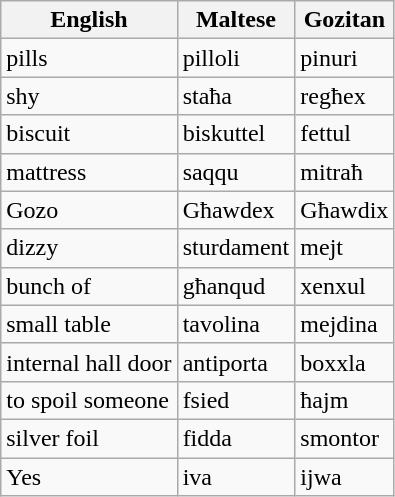<table class="wikitable">
<tr>
<th>English</th>
<th>Maltese</th>
<th>Gozitan</th>
</tr>
<tr>
<td>pills</td>
<td>pilloli</td>
<td>pinuri</td>
</tr>
<tr>
<td>shy</td>
<td>staħa</td>
<td>regħex</td>
</tr>
<tr>
<td>biscuit</td>
<td>biskuttel</td>
<td>fettul</td>
</tr>
<tr>
<td>mattress</td>
<td>saqqu</td>
<td>mitraħ</td>
</tr>
<tr>
<td>Gozo</td>
<td>Għawdex</td>
<td>Għawdix</td>
</tr>
<tr>
<td>dizzy</td>
<td>sturdament</td>
<td>mejt</td>
</tr>
<tr>
<td>bunch of</td>
<td>għanqud</td>
<td>xenxul</td>
</tr>
<tr>
<td>small table</td>
<td>tavolina</td>
<td>mejdina</td>
</tr>
<tr>
<td>internal hall door</td>
<td>antiporta</td>
<td>boxxla</td>
</tr>
<tr>
<td>to spoil someone</td>
<td>fsied</td>
<td>ħajm</td>
</tr>
<tr>
<td>silver foil</td>
<td>fidda</td>
<td>smontor</td>
</tr>
<tr>
<td>Yes</td>
<td>iva</td>
<td>ijwa</td>
</tr>
</table>
